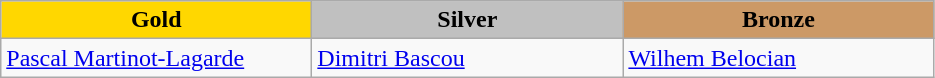<table class="wikitable" style="text-align:left">
<tr align="center">
<td width=200 bgcolor=gold><strong>Gold</strong></td>
<td width=200 bgcolor=silver><strong>Silver</strong></td>
<td width=200 bgcolor=CC9966><strong>Bronze</strong></td>
</tr>
<tr>
<td><a href='#'>Pascal Martinot-Lagarde</a><br><em></em></td>
<td><a href='#'>Dimitri Bascou</a><br><em></em></td>
<td><a href='#'>Wilhem Belocian</a><br><em></em></td>
</tr>
</table>
